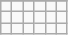<table class="wikitable sortable" style="text-align: center">
<tr align=center>
</tr>
<tr>
<td></td>
<td></td>
<td></td>
<td></td>
<td></td>
<td></td>
</tr>
<tr>
<td></td>
<td></td>
<td></td>
<td></td>
<td></td>
<td></td>
</tr>
<tr>
<td></td>
<td></td>
<td></td>
<td></td>
<td></td>
<td></td>
</tr>
</table>
